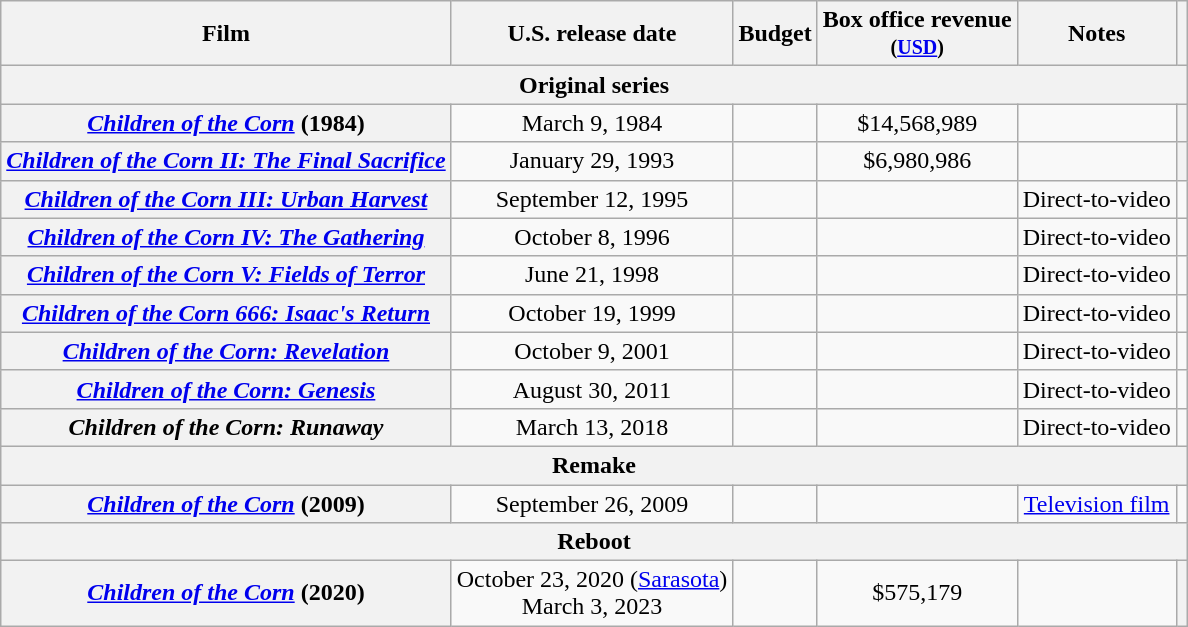<table class="wikitable plainrowheaders" style="text-align:center;">
<tr>
<th>Film</th>
<th>U.S. release date</th>
<th>Budget</th>
<th>Box office revenue<br><small>(<a href='#'>USD</a>)</small></th>
<th>Notes</th>
<th></th>
</tr>
<tr>
<th colspan="6">Original series</th>
</tr>
<tr>
<th scope="row"><em><a href='#'>Children of the Corn</a></em> (1984)</th>
<td>March 9, 1984</td>
<td></td>
<td>$14,568,989</td>
<td></td>
<th align="center"></th>
</tr>
<tr>
<th scope="row"><em><a href='#'>Children of the Corn II: The Final Sacrifice</a></em></th>
<td>January 29, 1993</td>
<td></td>
<td>$6,980,986</td>
<td></td>
<th align="center"></th>
</tr>
<tr>
<th scope="row"><em><a href='#'>Children of the Corn III: Urban Harvest</a></em></th>
<td>September 12, 1995</td>
<td></td>
<td></td>
<td>Direct-to-video</td>
<td></td>
</tr>
<tr>
<th scope="row"><em><a href='#'>Children of the Corn IV: The Gathering</a></em></th>
<td>October 8, 1996</td>
<td></td>
<td></td>
<td>Direct-to-video</td>
<td></td>
</tr>
<tr>
<th scope="row"><em><a href='#'>Children of the Corn V: Fields of Terror</a></em></th>
<td>June 21, 1998</td>
<td></td>
<td></td>
<td>Direct-to-video</td>
<td></td>
</tr>
<tr>
<th scope="row"><em><a href='#'>Children of the Corn 666: Isaac's Return</a></em></th>
<td>October 19, 1999</td>
<td></td>
<td></td>
<td>Direct-to-video</td>
<td></td>
</tr>
<tr>
<th scope="row"><em><a href='#'>Children of the Corn: Revelation</a></em></th>
<td>October 9, 2001</td>
<td></td>
<td></td>
<td>Direct-to-video</td>
<td></td>
</tr>
<tr>
<th scope="row"><em><a href='#'>Children of the Corn: Genesis</a></em></th>
<td>August 30, 2011</td>
<td></td>
<td></td>
<td>Direct-to-video</td>
<td></td>
</tr>
<tr>
<th scope="row"><em>Children of the Corn: Runaway</em></th>
<td>March 13, 2018</td>
<td></td>
<td></td>
<td>Direct-to-video</td>
<td></td>
</tr>
<tr>
<th colspan="6">Remake</th>
</tr>
<tr>
<th scope="row"><em><a href='#'>Children of the Corn</a></em> (2009)</th>
<td>September 26, 2009</td>
<td></td>
<td></td>
<td><a href='#'>Television film</a></td>
<td></td>
</tr>
<tr>
<th colspan="6">Reboot</th>
</tr>
<tr>
<th scope="row"><em><a href='#'>Children of the Corn</a></em> (2020)</th>
<td>October 23, 2020 (<a href='#'>Sarasota</a>)<br>March 3, 2023</td>
<td></td>
<td>$575,179</td>
<td></td>
<th align="center"></th>
</tr>
</table>
